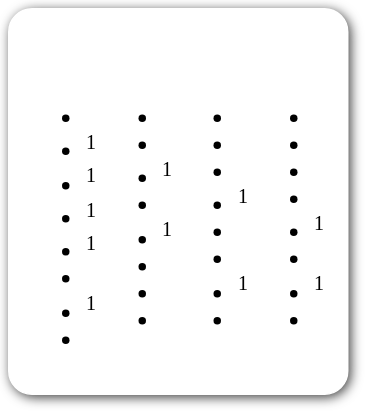<table style=" border-radius:1em; box-shadow: 0.1em 0.1em 0.5em rgba(0,0,0,0.75); background-color: white; border: 1px solid white; padding: 5px;">
<tr style="vertical-align:top;">
<td><br><table>
<tr>
<td><br><ul><li></li><li><sup>1</sup></li><li><sup>1</sup></li><li><sup>1</sup></li><li><sup>1</sup></li><li></li><li><sup>1</sup></li><li></li></ul></td>
<td valign=top><br><ul><li></li><li></li><li><sup>1</sup></li><li></li><li><sup>1</sup></li><li></li><li></li><li></li></ul></td>
<td valign=top><br><ul><li></li><li></li><li></li><li><sup>1</sup></li><li></li><li></li><li><sup>1</sup></li><li></li></ul></td>
<td valign=top><br><ul><li></li><li></li><li></li><li></li><li><sup>1</sup></li><li></li><li><sup>1</sup></li><li></li></ul></td>
<td></td>
</tr>
</table>
</td>
</tr>
</table>
